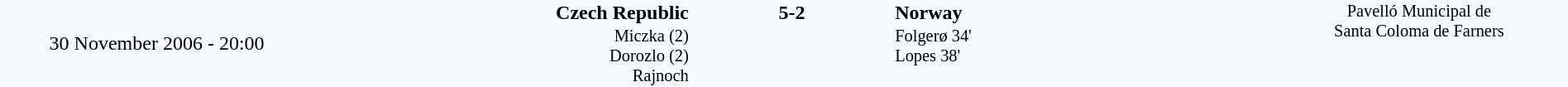<table style="width: 100%; background:#F5FAFF;" cellspacing="0">
<tr>
<td align=center rowspan=3 width=20%>30 November 2006 - 20:00</td>
</tr>
<tr>
<td width=24% align=right><strong>Czech Republic</strong> </td>
<td align=center width=13%><strong>5-2</strong></td>
<td width=24%> <strong>Norway</strong></td>
<td style=font-size:85% rowspan=3 valign=top align=center>Pavelló Municipal de <br>Santa Coloma de Farners</td>
</tr>
<tr style=font-size:85%>
<td align=right valign=top>Miczka (2)<br>Dorozlo (2)<br>Rajnoch</td>
<td></td>
<td valign=top>Folgerø 34'<br>Lopes 38'</td>
</tr>
</table>
